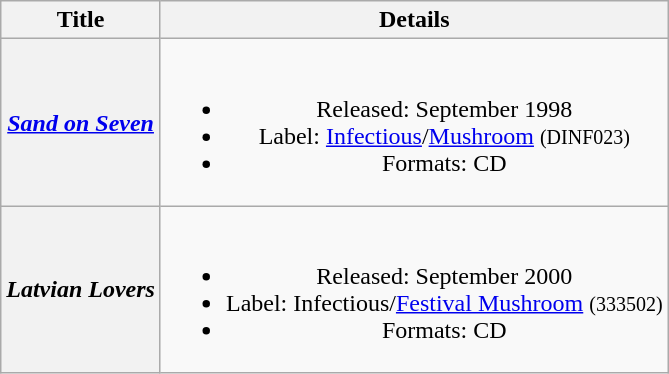<table class="wikitable plainrowheaders" style="text-align:center;" border="1">
<tr>
<th>Title</th>
<th>Details</th>
</tr>
<tr>
<th scope="row"><em><a href='#'>Sand on Seven</a></em></th>
<td><br><ul><li>Released: September 1998</li><li>Label: <a href='#'>Infectious</a>/<a href='#'>Mushroom</a> <small>(DINF023)</small></li><li>Formats: CD</li></ul></td>
</tr>
<tr>
<th scope="row"><em>Latvian Lovers</em></th>
<td><br><ul><li>Released: September 2000</li><li>Label: Infectious/<a href='#'>Festival Mushroom</a> <small>(333502)</small></li><li>Formats: CD</li></ul></td>
</tr>
</table>
